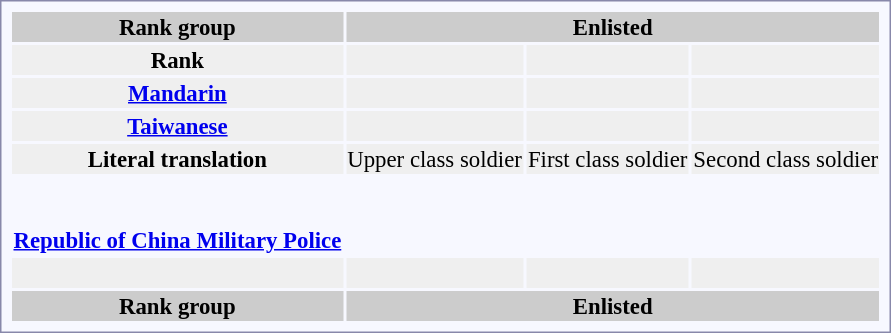<table style="border:1px solid #8888aa; background-color:#f7f8ff; padding:5px; font-size:95%; margin: 0px 12px 12px 0px; text-align:center;">
<tr style="background-color:#CCCCCC;">
<th>Rank group</th>
<th colspan=3>Enlisted</th>
</tr>
<tr style="background:#efefef;">
<th>Rank</th>
<td></td>
<td></td>
<td></td>
</tr>
<tr style="background:#efefef;">
<th><a href='#'>Mandarin</a></th>
<td></td>
<td></td>
<td></td>
</tr>
<tr style="background:#efefef;">
<th><a href='#'>Taiwanese</a></th>
<td></td>
<td></td>
<td></td>
</tr>
<tr style="background:#efefef;">
<th>Literal translation</th>
<td>Upper class soldier</td>
<td>First class soldier</td>
<td>Second class soldier</td>
</tr>
<tr>
<td rowspan=2><strong></strong></td>
<td></td>
<td></td>
<td></td>
</tr>
<tr>
<td></td>
<td></td>
<td></td>
</tr>
<tr>
<td rowspan=2><strong></strong></td>
<td></td>
<td></td>
<td></td>
</tr>
<tr>
<td></td>
<td></td>
<td></td>
</tr>
<tr>
<td rowspan=2><strong></strong></td>
<td></td>
<td></td>
<td></td>
</tr>
<tr>
<td></td>
<td></td>
<td></td>
</tr>
<tr>
<td rowspan=2><strong></strong></td>
<td></td>
<td></td>
<td></td>
</tr>
<tr>
<td></td>
<td></td>
<td></td>
</tr>
<tr>
<td rowspan=2><strong> <a href='#'>Republic of China Military Police</a></strong></td>
<td></td>
<td></td>
<td></td>
</tr>
<tr>
<td></td>
<td></td>
<td></td>
</tr>
<tr style="background:#efefef;">
<th></th>
<td><br></td>
<td><br></td>
<td><br></td>
</tr>
<tr style="background-color:#CCCCCC;">
<th>Rank group</th>
<th colspan=3>Enlisted</th>
</tr>
</table>
